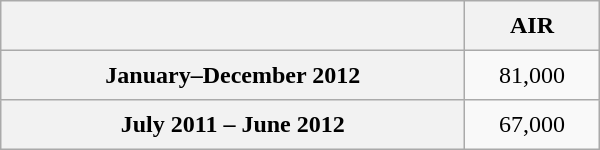<table class="wikitable sortable" style="text-align:center; width:400px; height:100px;">
<tr>
<th></th>
<th>AIR</th>
</tr>
<tr>
<th scope="row">January–December 2012</th>
<td>81,000</td>
</tr>
<tr>
<th scope="row">July 2011 – June 2012</th>
<td>67,000</td>
</tr>
</table>
